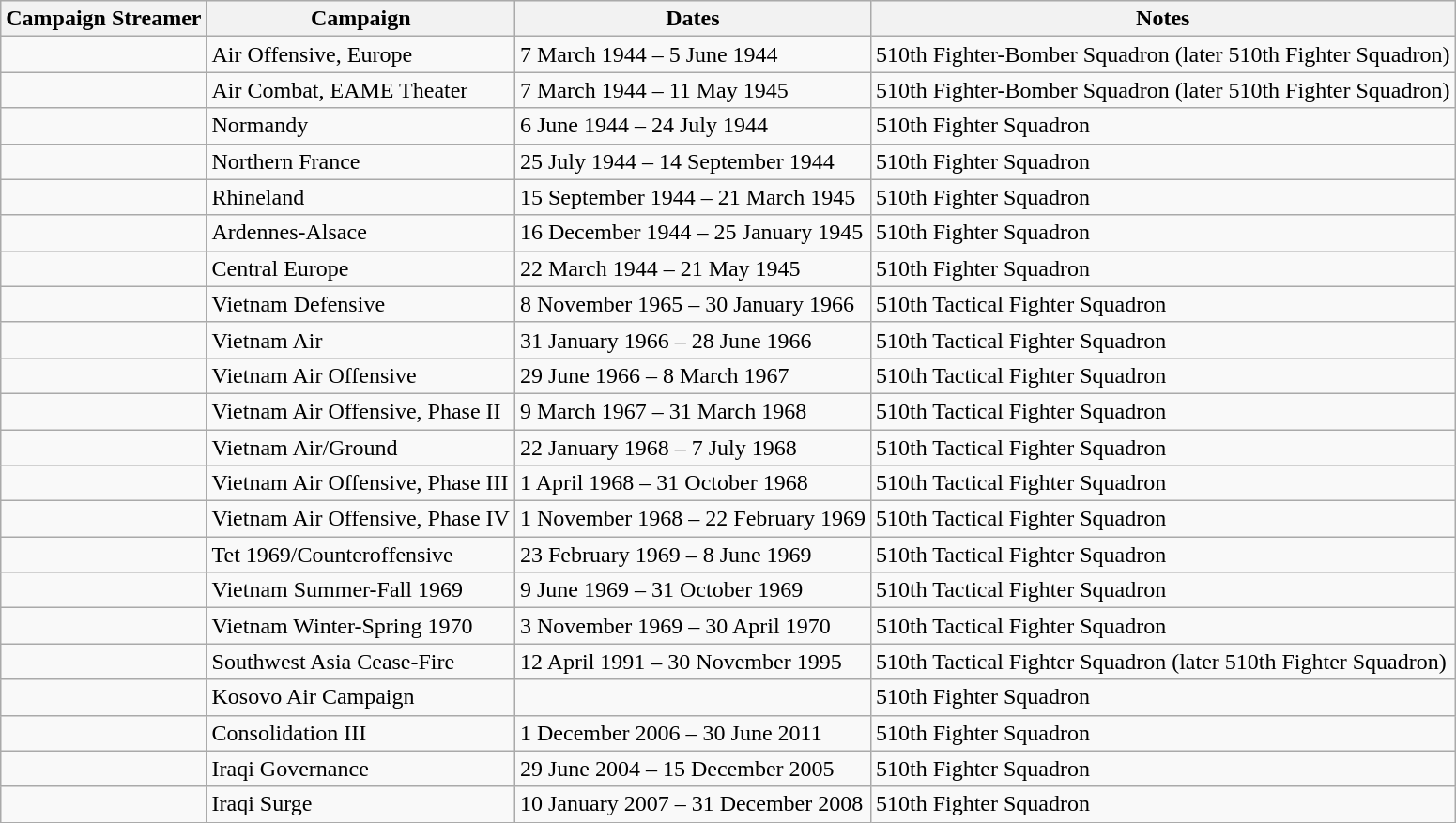<table class="wikitable">
<tr style="background:#efefef;">
<th>Campaign Streamer</th>
<th>Campaign</th>
<th>Dates</th>
<th>Notes</th>
</tr>
<tr>
<td></td>
<td>Air Offensive, Europe</td>
<td>7 March 1944 – 5 June 1944</td>
<td>510th Fighter-Bomber Squadron (later 510th Fighter Squadron)</td>
</tr>
<tr>
<td></td>
<td>Air Combat, EAME Theater</td>
<td>7 March 1944 – 11 May 1945</td>
<td>510th Fighter-Bomber Squadron (later 510th Fighter Squadron)</td>
</tr>
<tr>
<td></td>
<td>Normandy</td>
<td>6 June 1944 – 24 July 1944</td>
<td>510th Fighter Squadron</td>
</tr>
<tr>
<td></td>
<td>Northern France</td>
<td>25 July 1944 – 14 September 1944</td>
<td>510th Fighter Squadron</td>
</tr>
<tr>
<td></td>
<td>Rhineland</td>
<td>15 September 1944 – 21 March 1945</td>
<td>510th Fighter Squadron</td>
</tr>
<tr>
<td></td>
<td>Ardennes-Alsace</td>
<td>16 December 1944 – 25 January 1945</td>
<td>510th Fighter Squadron</td>
</tr>
<tr>
<td></td>
<td>Central Europe</td>
<td>22 March 1944 – 21 May 1945</td>
<td>510th Fighter Squadron</td>
</tr>
<tr>
<td></td>
<td>Vietnam Defensive</td>
<td>8 November 1965 – 30 January 1966</td>
<td>510th Tactical Fighter Squadron</td>
</tr>
<tr>
<td></td>
<td>Vietnam Air</td>
<td>31 January 1966 – 28 June 1966</td>
<td>510th Tactical Fighter Squadron</td>
</tr>
<tr>
<td></td>
<td>Vietnam Air Offensive</td>
<td>29 June 1966 – 8 March 1967</td>
<td>510th Tactical Fighter Squadron</td>
</tr>
<tr>
<td></td>
<td>Vietnam Air Offensive, Phase II</td>
<td>9 March 1967 – 31 March 1968</td>
<td>510th Tactical Fighter Squadron</td>
</tr>
<tr>
<td></td>
<td>Vietnam Air/Ground</td>
<td>22 January 1968 – 7 July 1968</td>
<td>510th Tactical Fighter Squadron</td>
</tr>
<tr>
<td></td>
<td>Vietnam Air Offensive, Phase III</td>
<td>1 April 1968 – 31 October 1968</td>
<td>510th Tactical Fighter Squadron</td>
</tr>
<tr>
<td></td>
<td>Vietnam Air Offensive, Phase IV</td>
<td>1 November 1968 – 22 February 1969</td>
<td>510th Tactical Fighter Squadron</td>
</tr>
<tr>
<td></td>
<td>Tet 1969/Counteroffensive</td>
<td>23 February 1969 – 8 June 1969</td>
<td>510th Tactical Fighter Squadron</td>
</tr>
<tr>
<td></td>
<td>Vietnam Summer-Fall 1969</td>
<td>9 June 1969 – 31 October 1969</td>
<td>510th Tactical Fighter Squadron</td>
</tr>
<tr>
<td></td>
<td>Vietnam Winter-Spring 1970</td>
<td>3 November 1969 – 30 April 1970</td>
<td>510th Tactical Fighter Squadron</td>
</tr>
<tr>
<td></td>
<td>Southwest Asia Cease-Fire</td>
<td>12 April 1991 – 30 November 1995</td>
<td>510th Tactical Fighter Squadron (later 510th Fighter Squadron)</td>
</tr>
<tr>
<td></td>
<td>Kosovo Air Campaign</td>
<td></td>
<td>510th Fighter Squadron</td>
</tr>
<tr>
<td></td>
<td>Consolidation III</td>
<td>1 December 2006 – 30 June 2011</td>
<td>510th Fighter Squadron</td>
</tr>
<tr>
<td></td>
<td>Iraqi Governance</td>
<td>29 June 2004 – 15 December 2005</td>
<td>510th Fighter Squadron</td>
</tr>
<tr>
<td></td>
<td>Iraqi Surge</td>
<td>10 January 2007 – 31 December 2008</td>
<td>510th Fighter Squadron</td>
</tr>
</table>
